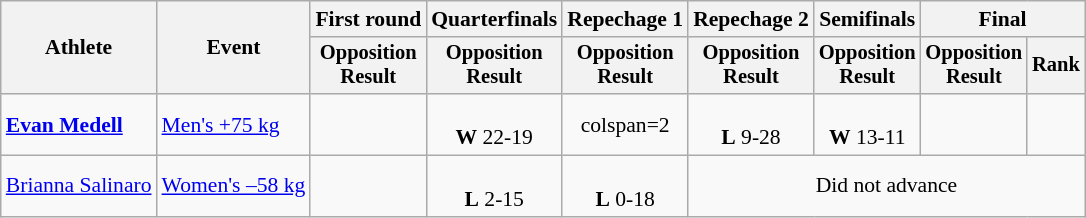<table class="wikitable" style="font-size:90%;">
<tr>
<th rowspan=2>Athlete</th>
<th rowspan=2>Event</th>
<th>First round</th>
<th>Quarterfinals</th>
<th>Repechage 1</th>
<th>Repechage 2</th>
<th>Semifinals</th>
<th colspan=2>Final</th>
</tr>
<tr style="font-size:95%">
<th>Opposition<br>Result</th>
<th>Opposition<br>Result</th>
<th>Opposition<br>Result</th>
<th>Opposition<br>Result</th>
<th>Opposition<br>Result</th>
<th>Opposition<br>Result</th>
<th>Rank</th>
</tr>
<tr align=center>
<td align=left><strong><a href='#'>Evan Medell</a></strong></td>
<td align=left><a href='#'>Men's +75 kg</a></td>
<td></td>
<td><br><strong>W</strong> 22-19</td>
<td>colspan=2 </td>
<td><br><strong>L</strong> 9-28</td>
<td><br><strong>W</strong> 13-11</td>
<td></td>
</tr>
<tr align=center>
<td align=left><a href='#'>Brianna Salinaro</a></td>
<td align=left><a href='#'>Women's –58 kg</a></td>
<td></td>
<td><br><strong>L</strong> 2-15</td>
<td><br><strong>L</strong> 0-18</td>
<td colspan=4>Did not advance</td>
</tr>
</table>
